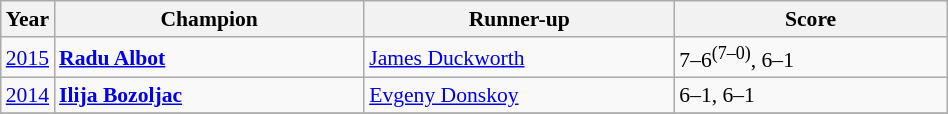<table class="wikitable" style="font-size:90%">
<tr>
<th>Year</th>
<th width="200">Champion</th>
<th width="200">Runner-up</th>
<th width="175">Score</th>
</tr>
<tr>
<td><a href='#'>2015</a></td>
<td> <strong><a href='#'>Radu Albot</a></strong></td>
<td> <a href='#'>James Duckworth</a></td>
<td>7–6<sup>(7–0)</sup>, 6–1</td>
</tr>
<tr>
<td><a href='#'>2014</a></td>
<td> <strong><a href='#'>Ilija Bozoljac</a></strong></td>
<td> <a href='#'>Evgeny Donskoy</a></td>
<td>6–1, 6–1</td>
</tr>
<tr>
</tr>
</table>
